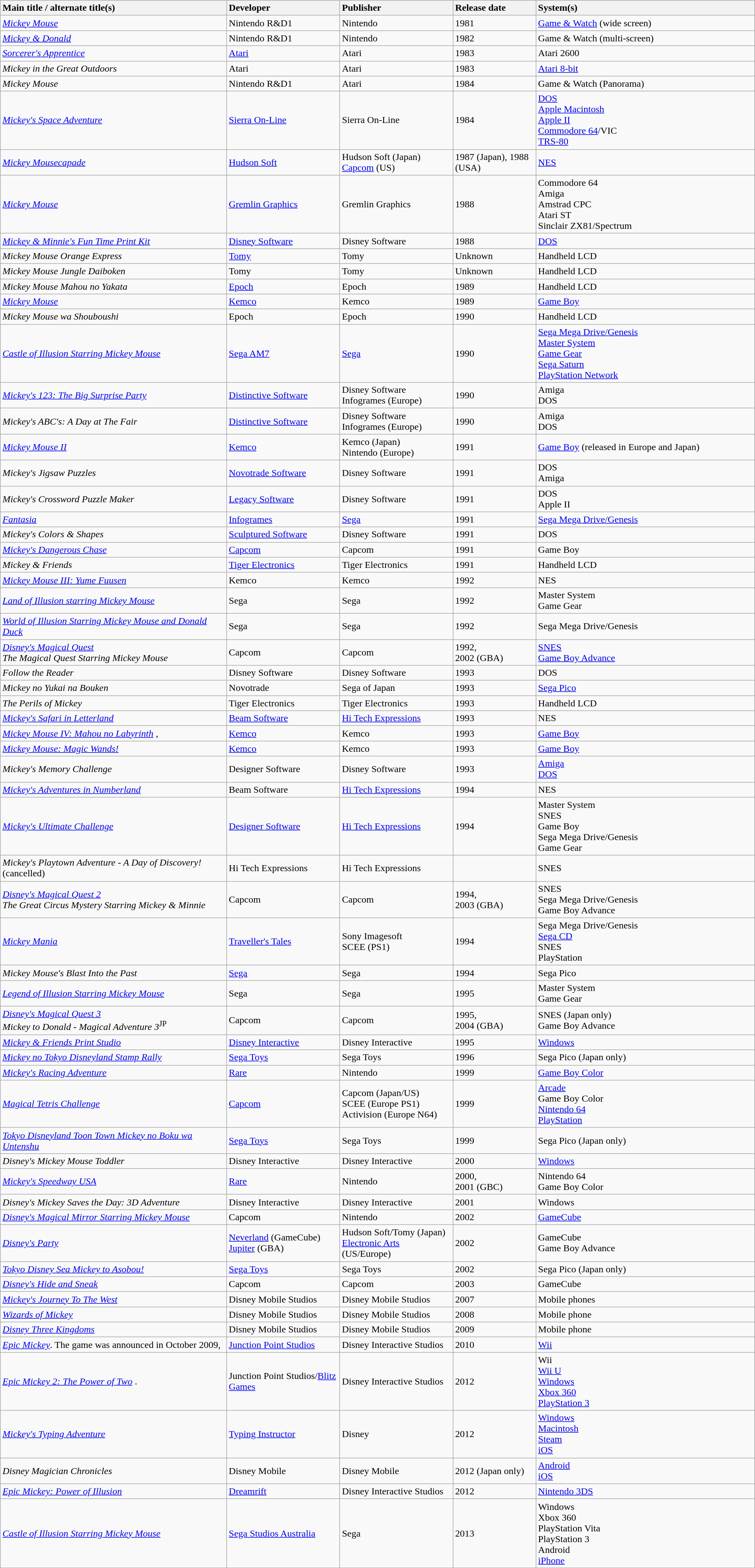<table class="wikitable sortable" style="width: 100%;">
<tr>
<th style="width:30%; text-align:left;">Main title / alternate title(s)</th>
<th style="width:15%; text-align:left;">Developer</th>
<th style="width:15%; text-align:left;">Publisher</th>
<th style="width:11%; text-align:left;">Release date</th>
<th style="width:44%; text-align:left;">System(s)</th>
</tr>
<tr>
<td><em><a href='#'>Mickey Mouse</a></em></td>
<td>Nintendo R&D1</td>
<td>Nintendo</td>
<td>1981</td>
<td><a href='#'>Game & Watch</a> (wide screen)</td>
</tr>
<tr>
<td><em><a href='#'>Mickey & Donald</a></em></td>
<td>Nintendo R&D1</td>
<td>Nintendo</td>
<td>1982</td>
<td>Game & Watch (multi-screen)</td>
</tr>
<tr>
<td><em><a href='#'>Sorcerer's Apprentice</a></em></td>
<td><a href='#'>Atari</a></td>
<td>Atari</td>
<td>1983</td>
<td>Atari 2600</td>
</tr>
<tr>
<td><em>Mickey in the Great Outdoors</em></td>
<td>Atari</td>
<td>Atari</td>
<td>1983</td>
<td><a href='#'>Atari 8-bit</a></td>
</tr>
<tr>
<td><em>Mickey Mouse</em></td>
<td>Nintendo R&D1</td>
<td>Atari</td>
<td>1984</td>
<td>Game & Watch (Panorama)</td>
</tr>
<tr>
<td><em><a href='#'>Mickey's Space Adventure</a></em></td>
<td><a href='#'>Sierra On-Line</a></td>
<td>Sierra On-Line</td>
<td>1984</td>
<td><a href='#'>DOS</a><br><a href='#'>Apple Macintosh</a><br><a href='#'>Apple II</a><br><a href='#'>Commodore 64</a>/VIC<br><a href='#'>TRS-80</a></td>
</tr>
<tr>
<td><em><a href='#'>Mickey Mousecapade</a></em></td>
<td><a href='#'>Hudson Soft</a></td>
<td>Hudson Soft (Japan)<br><a href='#'>Capcom</a> (US)</td>
<td>1987 (Japan), 1988 (USA)</td>
<td><a href='#'>NES</a></td>
</tr>
<tr>
<td><em><a href='#'>Mickey Mouse</a></em></td>
<td><a href='#'>Gremlin Graphics</a></td>
<td>Gremlin Graphics</td>
<td>1988</td>
<td>Commodore 64<br>Amiga<br>Amstrad CPC<br>Atari ST<br>Sinclair ZX81/Spectrum</td>
</tr>
<tr>
<td><em><a href='#'>Mickey & Minnie's Fun Time Print Kit</a></em></td>
<td><a href='#'>Disney Software</a></td>
<td>Disney Software</td>
<td>1988</td>
<td><a href='#'>DOS</a></td>
</tr>
<tr>
<td><em>Mickey Mouse Orange Express</em></td>
<td><a href='#'>Tomy</a></td>
<td>Tomy</td>
<td>Unknown</td>
<td>Handheld LCD</td>
</tr>
<tr>
<td><em>Mickey Mouse Jungle Daiboken</em></td>
<td>Tomy</td>
<td>Tomy</td>
<td>Unknown</td>
<td>Handheld LCD</td>
</tr>
<tr>
<td><em>Mickey Mouse Mahou no Yakata</em></td>
<td><a href='#'>Epoch</a></td>
<td>Epoch</td>
<td>1989</td>
<td>Handheld LCD</td>
</tr>
<tr>
<td><em><a href='#'>Mickey Mouse</a></em></td>
<td><a href='#'>Kemco</a></td>
<td>Kemco</td>
<td>1989</td>
<td><a href='#'>Game Boy</a></td>
</tr>
<tr>
<td><em>Mickey Mouse wa Shouboushi</em></td>
<td>Epoch</td>
<td>Epoch</td>
<td>1990</td>
<td>Handheld LCD</td>
</tr>
<tr>
<td><em><a href='#'>Castle of Illusion Starring Mickey Mouse</a></em></td>
<td><a href='#'>Sega AM7</a></td>
<td><a href='#'>Sega</a></td>
<td>1990</td>
<td><a href='#'>Sega Mega Drive/Genesis</a><br><a href='#'>Master System</a><br><a href='#'>Game Gear</a><br><a href='#'>Sega Saturn</a><br><a href='#'>PlayStation Network</a></td>
</tr>
<tr>
<td><em><a href='#'>Mickey's 123: The Big Surprise Party</a></em></td>
<td><a href='#'>Distinctive Software</a></td>
<td>Disney Software<br>Infogrames (Europe)</td>
<td>1990</td>
<td>Amiga<br>DOS</td>
</tr>
<tr>
<td><em>Mickey's ABC's: A Day at The Fair</em></td>
<td><a href='#'>Distinctive Software</a></td>
<td>Disney Software<br>Infogrames (Europe)</td>
<td>1990</td>
<td>Amiga<br>DOS</td>
</tr>
<tr>
<td><em><a href='#'>Mickey Mouse II</a></em></td>
<td><a href='#'>Kemco</a></td>
<td>Kemco (Japan)<br>Nintendo (Europe)</td>
<td>1991</td>
<td><a href='#'>Game Boy</a> (released in Europe and Japan)</td>
</tr>
<tr>
<td><em>Mickey's Jigsaw Puzzles</em></td>
<td><a href='#'>Novotrade Software</a></td>
<td>Disney Software</td>
<td>1991</td>
<td>DOS<br>Amiga</td>
</tr>
<tr>
<td><em>Mickey's Crossword Puzzle Maker</em></td>
<td><a href='#'>Legacy Software</a></td>
<td>Disney Software</td>
<td>1991</td>
<td>DOS<br>Apple II</td>
</tr>
<tr>
<td><em><a href='#'>Fantasia</a></em></td>
<td><a href='#'>Infogrames</a></td>
<td><a href='#'>Sega</a></td>
<td>1991</td>
<td><a href='#'>Sega Mega Drive/Genesis</a></td>
</tr>
<tr>
<td><em>Mickey's Colors & Shapes</em></td>
<td><a href='#'>Sculptured Software</a></td>
<td>Disney Software</td>
<td>1991</td>
<td>DOS</td>
</tr>
<tr>
<td><em><a href='#'>Mickey's Dangerous Chase</a></em></td>
<td><a href='#'>Capcom</a></td>
<td>Capcom</td>
<td>1991</td>
<td>Game Boy</td>
</tr>
<tr>
<td><em>Mickey & Friends</em></td>
<td><a href='#'>Tiger Electronics</a></td>
<td>Tiger Electronics</td>
<td>1991</td>
<td>Handheld LCD</td>
</tr>
<tr>
<td><em><a href='#'>Mickey Mouse III: Yume Fuusen</a></em></td>
<td>Kemco</td>
<td>Kemco</td>
<td>1992</td>
<td>NES</td>
</tr>
<tr>
<td><em><a href='#'>Land of Illusion starring Mickey Mouse</a></em> </td>
<td>Sega</td>
<td>Sega</td>
<td>1992</td>
<td>Master System<br>Game Gear</td>
</tr>
<tr>
<td><em><a href='#'>World of Illusion Starring Mickey Mouse and Donald Duck</a></em></td>
<td>Sega</td>
<td>Sega</td>
<td>1992</td>
<td>Sega Mega Drive/Genesis</td>
</tr>
<tr>
<td><em><a href='#'>Disney's Magical Quest</a></em><br><div><em>The Magical Quest Starring Mickey Mouse</em></div></td>
<td>Capcom</td>
<td>Capcom</td>
<td>1992,<br>2002 (GBA)</td>
<td><a href='#'>SNES</a><br><a href='#'>Game Boy Advance</a></td>
</tr>
<tr>
<td><em>Follow the Reader</em></td>
<td>Disney Software</td>
<td>Disney Software</td>
<td>1993</td>
<td>DOS</td>
</tr>
<tr>
<td><em>Mickey no Yukai na Bouken</em></td>
<td>Novotrade</td>
<td>Sega of Japan</td>
<td>1993</td>
<td><a href='#'>Sega Pico</a></td>
</tr>
<tr>
<td><em>The Perils of Mickey</em></td>
<td>Tiger Electronics</td>
<td>Tiger Electronics</td>
<td>1993</td>
<td>Handheld LCD</td>
</tr>
<tr>
<td><em><a href='#'>Mickey's Safari in Letterland</a></em></td>
<td><a href='#'>Beam Software</a></td>
<td><a href='#'>Hi Tech Expressions</a></td>
<td>1993</td>
<td>NES</td>
</tr>
<tr>
<td><em><a href='#'>Mickey Mouse IV: Mahou no Labyrinth</a></em> ,</td>
<td><a href='#'>Kemco</a></td>
<td>Kemco</td>
<td>1993</td>
<td><a href='#'>Game Boy</a></td>
</tr>
<tr>
<td><em><a href='#'>Mickey Mouse: Magic Wands!</a></em></td>
<td><a href='#'>Kemco</a></td>
<td>Kemco</td>
<td>1993</td>
<td><a href='#'>Game Boy</a></td>
</tr>
<tr>
<td><em>Mickey's Memory Challenge</em></td>
<td>Designer Software</td>
<td>Disney Software</td>
<td>1993</td>
<td><a href='#'>Amiga</a><br><a href='#'>DOS</a></td>
</tr>
<tr>
<td><em><a href='#'>Mickey's Adventures in Numberland</a></em></td>
<td>Beam Software</td>
<td><a href='#'>Hi Tech Expressions</a></td>
<td>1994</td>
<td>NES</td>
</tr>
<tr>
<td><em><a href='#'>Mickey's Ultimate Challenge</a></em></td>
<td><a href='#'>Designer Software</a></td>
<td><a href='#'>Hi Tech Expressions</a></td>
<td>1994</td>
<td>Master System<br>SNES<br>Game Boy<br>Sega Mega Drive/Genesis<br>Game Gear</td>
</tr>
<tr>
<td><em>Mickey's Playtown Adventure - A Day of Discovery!</em> (cancelled)</td>
<td>Hi Tech Expressions</td>
<td>Hi Tech Expressions</td>
<td></td>
<td>SNES</td>
</tr>
<tr>
<td><em><a href='#'>Disney's Magical Quest 2</a></em><br><div><em>The Great Circus Mystery Starring Mickey & Minnie</em></div></td>
<td>Capcom</td>
<td>Capcom</td>
<td>1994,<br>2003 (GBA)</td>
<td>SNES<br>Sega Mega Drive/Genesis<br>Game Boy Advance</td>
</tr>
<tr>
<td><em><a href='#'>Mickey Mania</a></em></td>
<td><a href='#'>Traveller's Tales</a></td>
<td>Sony Imagesoft<br>SCEE (PS1)</td>
<td>1994</td>
<td>Sega Mega Drive/Genesis<br><a href='#'>Sega CD</a><br>SNES<br>PlayStation</td>
</tr>
<tr>
<td><em>Mickey Mouse's Blast Into the Past</em></td>
<td><a href='#'>Sega</a></td>
<td>Sega</td>
<td>1994</td>
<td>Sega Pico</td>
</tr>
<tr>
<td><em><a href='#'>Legend of Illusion Starring Mickey Mouse</a></em></td>
<td>Sega</td>
<td>Sega</td>
<td>1995</td>
<td>Master System<br>Game Gear</td>
</tr>
<tr>
<td><em><a href='#'>Disney's Magical Quest 3</a></em><br><div><em>Mickey to Donald - Magical Adventure 3</em><sup>JP</sup></div></td>
<td>Capcom</td>
<td>Capcom</td>
<td>1995,<br>2004 (GBA)</td>
<td>SNES (Japan only)<br>Game Boy Advance</td>
</tr>
<tr>
<td><em><a href='#'>Mickey & Friends Print Studio</a></em></td>
<td><a href='#'>Disney Interactive</a></td>
<td>Disney Interactive</td>
<td>1995</td>
<td><a href='#'>Windows</a></td>
</tr>
<tr>
<td><em><a href='#'>Mickey no Tokyo Disneyland Stamp Rally</a></em></td>
<td><a href='#'>Sega Toys</a></td>
<td>Sega Toys</td>
<td>1996</td>
<td>Sega Pico (Japan only)</td>
</tr>
<tr>
<td><em><a href='#'>Mickey's Racing Adventure</a></em></td>
<td><a href='#'>Rare</a></td>
<td>Nintendo</td>
<td>1999</td>
<td><a href='#'>Game Boy Color</a></td>
</tr>
<tr>
<td><em><a href='#'>Magical Tetris Challenge</a></em></td>
<td><a href='#'>Capcom</a></td>
<td>Capcom (Japan/US)<br>SCEE (Europe PS1)<br>Activision (Europe N64)</td>
<td>1999</td>
<td><a href='#'>Arcade</a><br>Game Boy Color<br><a href='#'>Nintendo 64</a><br><a href='#'>PlayStation</a></td>
</tr>
<tr>
<td><em><a href='#'>Tokyo Disneyland Toon Town Mickey no Boku wa Untenshu</a></em></td>
<td><a href='#'>Sega Toys</a></td>
<td>Sega Toys</td>
<td>1999</td>
<td>Sega Pico (Japan only)</td>
</tr>
<tr>
<td><em>Disney's Mickey Mouse Toddler</em></td>
<td>Disney Interactive</td>
<td>Disney Interactive</td>
<td>2000</td>
<td><a href='#'>Windows</a></td>
</tr>
<tr>
<td><em><a href='#'>Mickey's Speedway USA</a></em></td>
<td><a href='#'>Rare</a></td>
<td>Nintendo</td>
<td>2000,<br>2001 (GBC)</td>
<td>Nintendo 64<br>Game Boy Color</td>
</tr>
<tr>
<td><em>Disney's Mickey Saves the Day: 3D Adventure</em></td>
<td>Disney Interactive</td>
<td>Disney Interactive</td>
<td>2001</td>
<td>Windows</td>
</tr>
<tr>
<td><em><a href='#'>Disney's Magical Mirror Starring Mickey Mouse</a></em></td>
<td>Capcom</td>
<td>Nintendo</td>
<td>2002</td>
<td><a href='#'>GameCube</a></td>
</tr>
<tr>
<td><em><a href='#'>Disney's Party</a></em> </td>
<td><a href='#'>Neverland</a> (GameCube)<br><a href='#'>Jupiter</a> (GBA)</td>
<td>Hudson Soft/Tomy (Japan)<br><a href='#'>Electronic Arts</a> (US/Europe)</td>
<td>2002</td>
<td>GameCube<br>Game Boy Advance</td>
</tr>
<tr>
<td><em><a href='#'>Tokyo Disney Sea Mickey to Asobou!</a></em></td>
<td><a href='#'>Sega Toys</a></td>
<td>Sega Toys</td>
<td>2002</td>
<td>Sega Pico (Japan only)</td>
</tr>
<tr>
<td><em><a href='#'>Disney's Hide and Sneak</a></em></td>
<td>Capcom</td>
<td>Capcom</td>
<td>2003</td>
<td>GameCube</td>
</tr>
<tr>
<td><em><a href='#'>Mickey's Journey To The West</a></em></td>
<td>Disney Mobile Studios</td>
<td>Disney Mobile Studios</td>
<td>2007</td>
<td>Mobile phones</td>
</tr>
<tr>
<td><em><a href='#'>Wizards of Mickey</a></em></td>
<td>Disney Mobile Studios</td>
<td>Disney Mobile Studios</td>
<td>2008</td>
<td>Mobile phone</td>
</tr>
<tr>
<td><em><a href='#'>Disney Three Kingdoms</a></em></td>
<td>Disney Mobile Studios</td>
<td>Disney Mobile Studios</td>
<td>2009</td>
<td>Mobile phone</td>
</tr>
<tr>
<td><em><a href='#'>Epic Mickey</a></em>. The game was announced in October 2009,</td>
<td><a href='#'>Junction Point Studios</a></td>
<td>Disney Interactive Studios</td>
<td>2010</td>
<td><a href='#'>Wii</a></td>
</tr>
<tr>
<td><em><a href='#'>Epic Mickey 2: The Power of Two</a></em> .</td>
<td>Junction Point Studios/<a href='#'>Blitz Games</a></td>
<td>Disney Interactive Studios</td>
<td>2012</td>
<td>Wii<br><a href='#'>Wii U</a><br><a href='#'>Windows</a><br><a href='#'>Xbox 360</a><br><a href='#'>PlayStation 3</a></td>
</tr>
<tr>
<td><em><a href='#'>Mickey's Typing Adventure</a></em></td>
<td><a href='#'>Typing Instructor</a></td>
<td>Disney</td>
<td>2012</td>
<td><a href='#'>Windows</a><br><a href='#'>Macintosh</a><br><a href='#'>Steam</a><br><a href='#'>iOS</a></td>
</tr>
<tr>
<td><em>Disney Magician Chronicles</em></td>
<td>Disney Mobile</td>
<td>Disney Mobile</td>
<td>2012 (Japan only)</td>
<td><a href='#'>Android</a><br><a href='#'>iOS</a></td>
</tr>
<tr>
<td><em><a href='#'>Epic Mickey: Power of Illusion</a></em></td>
<td><a href='#'>Dreamrift</a></td>
<td>Disney Interactive Studios</td>
<td>2012</td>
<td><a href='#'>Nintendo 3DS</a></td>
</tr>
<tr>
<td><em><a href='#'>Castle of Illusion Starring Mickey Mouse</a></em></td>
<td><a href='#'>Sega Studios Australia</a></td>
<td>Sega</td>
<td>2013</td>
<td>Windows<br>Xbox 360<br>PlayStation Vita<br>PlayStation 3<br>Android<br><a href='#'>iPhone</a></td>
</tr>
</table>
